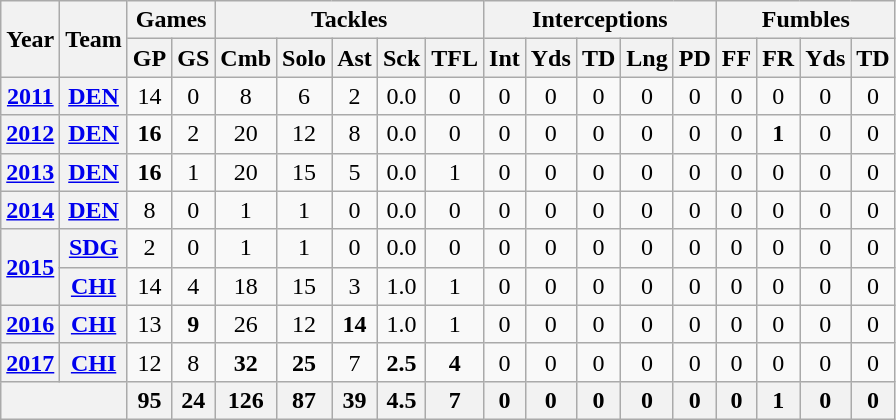<table class="wikitable" style="text-align:center">
<tr>
<th rowspan="2">Year</th>
<th rowspan="2">Team</th>
<th colspan="2">Games</th>
<th colspan="5">Tackles</th>
<th colspan="5">Interceptions</th>
<th colspan="4">Fumbles</th>
</tr>
<tr>
<th>GP</th>
<th>GS</th>
<th>Cmb</th>
<th>Solo</th>
<th>Ast</th>
<th>Sck</th>
<th>TFL</th>
<th>Int</th>
<th>Yds</th>
<th>TD</th>
<th>Lng</th>
<th>PD</th>
<th>FF</th>
<th>FR</th>
<th>Yds</th>
<th>TD</th>
</tr>
<tr>
<th><a href='#'>2011</a></th>
<th><a href='#'>DEN</a></th>
<td>14</td>
<td>0</td>
<td>8</td>
<td>6</td>
<td>2</td>
<td>0.0</td>
<td>0</td>
<td>0</td>
<td>0</td>
<td>0</td>
<td>0</td>
<td>0</td>
<td>0</td>
<td>0</td>
<td>0</td>
<td>0</td>
</tr>
<tr>
<th><a href='#'>2012</a></th>
<th><a href='#'>DEN</a></th>
<td><strong>16</strong></td>
<td>2</td>
<td>20</td>
<td>12</td>
<td>8</td>
<td>0.0</td>
<td>0</td>
<td>0</td>
<td>0</td>
<td>0</td>
<td>0</td>
<td>0</td>
<td>0</td>
<td><strong>1</strong></td>
<td>0</td>
<td>0</td>
</tr>
<tr>
<th><a href='#'>2013</a></th>
<th><a href='#'>DEN</a></th>
<td><strong>16</strong></td>
<td>1</td>
<td>20</td>
<td>15</td>
<td>5</td>
<td>0.0</td>
<td>1</td>
<td>0</td>
<td>0</td>
<td>0</td>
<td>0</td>
<td>0</td>
<td>0</td>
<td>0</td>
<td>0</td>
<td>0</td>
</tr>
<tr>
<th><a href='#'>2014</a></th>
<th><a href='#'>DEN</a></th>
<td>8</td>
<td>0</td>
<td>1</td>
<td>1</td>
<td>0</td>
<td>0.0</td>
<td>0</td>
<td>0</td>
<td>0</td>
<td>0</td>
<td>0</td>
<td>0</td>
<td>0</td>
<td>0</td>
<td>0</td>
<td>0</td>
</tr>
<tr>
<th rowspan="2"><a href='#'>2015</a></th>
<th><a href='#'>SDG</a></th>
<td>2</td>
<td>0</td>
<td>1</td>
<td>1</td>
<td>0</td>
<td>0.0</td>
<td>0</td>
<td>0</td>
<td>0</td>
<td>0</td>
<td>0</td>
<td>0</td>
<td>0</td>
<td>0</td>
<td>0</td>
<td>0</td>
</tr>
<tr>
<th><a href='#'>CHI</a></th>
<td>14</td>
<td>4</td>
<td>18</td>
<td>15</td>
<td>3</td>
<td>1.0</td>
<td>1</td>
<td>0</td>
<td>0</td>
<td>0</td>
<td>0</td>
<td>0</td>
<td>0</td>
<td>0</td>
<td>0</td>
<td>0</td>
</tr>
<tr>
<th><a href='#'>2016</a></th>
<th><a href='#'>CHI</a></th>
<td>13</td>
<td><strong>9</strong></td>
<td>26</td>
<td>12</td>
<td><strong>14</strong></td>
<td>1.0</td>
<td>1</td>
<td>0</td>
<td>0</td>
<td>0</td>
<td>0</td>
<td>0</td>
<td>0</td>
<td>0</td>
<td>0</td>
<td>0</td>
</tr>
<tr>
<th><a href='#'>2017</a></th>
<th><a href='#'>CHI</a></th>
<td>12</td>
<td>8</td>
<td><strong>32</strong></td>
<td><strong>25</strong></td>
<td>7</td>
<td><strong>2.5</strong></td>
<td><strong>4</strong></td>
<td>0</td>
<td>0</td>
<td>0</td>
<td>0</td>
<td>0</td>
<td>0</td>
<td>0</td>
<td>0</td>
<td>0</td>
</tr>
<tr>
<th colspan="2"></th>
<th>95</th>
<th>24</th>
<th>126</th>
<th>87</th>
<th>39</th>
<th>4.5</th>
<th>7</th>
<th>0</th>
<th>0</th>
<th>0</th>
<th>0</th>
<th>0</th>
<th>0</th>
<th>1</th>
<th>0</th>
<th>0</th>
</tr>
</table>
